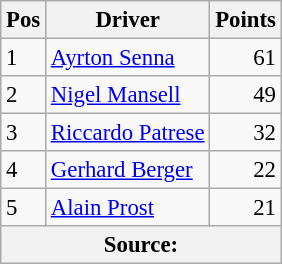<table class="wikitable" style="font-size: 95%;">
<tr>
<th>Pos</th>
<th>Driver</th>
<th>Points</th>
</tr>
<tr>
<td>1</td>
<td> <a href='#'>Ayrton Senna</a></td>
<td align="right">61</td>
</tr>
<tr>
<td>2</td>
<td> <a href='#'>Nigel Mansell</a></td>
<td align="right">49</td>
</tr>
<tr>
<td>3</td>
<td> <a href='#'>Riccardo Patrese</a></td>
<td align="right">32</td>
</tr>
<tr>
<td>4</td>
<td> <a href='#'>Gerhard Berger</a></td>
<td align="right">22</td>
</tr>
<tr>
<td>5</td>
<td> <a href='#'>Alain Prost</a></td>
<td align="right">21</td>
</tr>
<tr>
<th colspan=4>Source:</th>
</tr>
</table>
